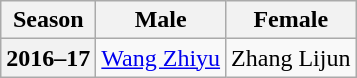<table class="wikitable">
<tr>
<th scope="col">Season</th>
<th scope="col">Male</th>
<th scope="col">Female</th>
</tr>
<tr>
<th scope="row">2016–17</th>
<td><a href='#'>Wang Zhiyu</a></td>
<td>Zhang Lijun</td>
</tr>
</table>
